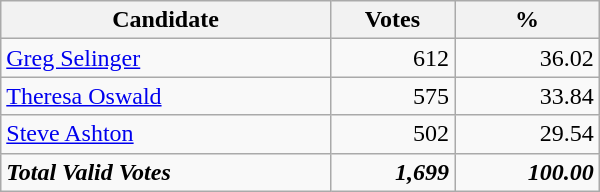<table class="wikitable" width="400">
<tr>
<th align="left">Candidate</th>
<th align="right">Votes</th>
<th align="right">%</th>
</tr>
<tr>
<td align="left"><a href='#'>Greg Selinger</a></td>
<td align="right">612</td>
<td align="right">36.02</td>
</tr>
<tr>
<td align="left"><a href='#'>Theresa Oswald</a></td>
<td align="right">575</td>
<td align="right">33.84</td>
</tr>
<tr>
<td align="left"><a href='#'>Steve Ashton</a></td>
<td align="right">502</td>
<td align="right">29.54</td>
</tr>
<tr>
<td align="left"><strong><em>Total Valid Votes</em></strong></td>
<td align="right"><strong><em>1,699</em></strong></td>
<td align="right"><strong><em>100.00</em></strong></td>
</tr>
</table>
